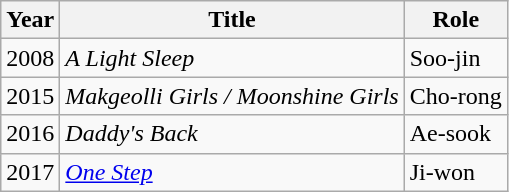<table class="wikitable sortable">
<tr>
<th>Year</th>
<th>Title</th>
<th>Role</th>
</tr>
<tr>
<td>2008</td>
<td><em>A Light Sleep</em></td>
<td>Soo-jin</td>
</tr>
<tr>
<td>2015</td>
<td><em>Makgeolli Girls / Moonshine Girls</em></td>
<td>Cho-rong</td>
</tr>
<tr>
<td>2016</td>
<td><em> Daddy's Back</em></td>
<td>Ae-sook</td>
</tr>
<tr>
<td>2017</td>
<td><em><a href='#'>One Step</a></em></td>
<td>Ji-won</td>
</tr>
</table>
